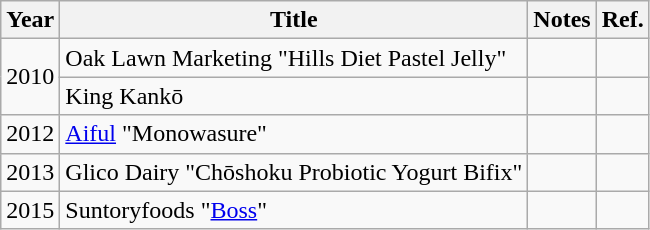<table class="wikitable">
<tr>
<th>Year</th>
<th>Title</th>
<th>Notes</th>
<th>Ref.</th>
</tr>
<tr>
<td rowspan="2">2010</td>
<td>Oak Lawn Marketing "Hills Diet Pastel Jelly"</td>
<td></td>
<td></td>
</tr>
<tr>
<td>King Kankō</td>
<td></td>
<td></td>
</tr>
<tr>
<td>2012</td>
<td><a href='#'>Aiful</a> "Monowasure"</td>
<td></td>
<td></td>
</tr>
<tr>
<td>2013</td>
<td>Glico Dairy "Chōshoku Probiotic Yogurt Bifix"</td>
<td></td>
<td></td>
</tr>
<tr>
<td>2015</td>
<td>Suntoryfoods "<a href='#'>Boss</a>"</td>
<td></td>
<td></td>
</tr>
</table>
